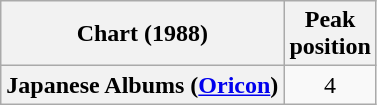<table class="wikitable plainrowheaders" style="text-align:center">
<tr>
<th scope="col">Chart (1988)</th>
<th scope="col">Peak<br> position</th>
</tr>
<tr>
<th scope="row">Japanese Albums (<a href='#'>Oricon</a>)</th>
<td>4</td>
</tr>
</table>
